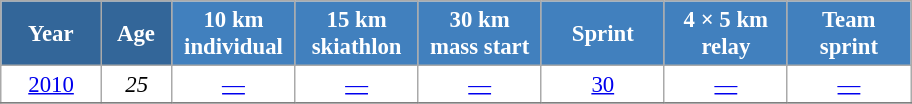<table class="wikitable" style="font-size:95%; text-align:center; border:grey solid 1px; border-collapse:collapse; background:#ffffff;">
<tr>
<th style="background-color:#369; color:white; width:60px;"> Year </th>
<th style="background-color:#369; color:white; width:40px;"> Age </th>
<th style="background-color:#4180be; color:white; width:75px;"> 10 km <br> individual </th>
<th style="background-color:#4180be; color:white; width:75px;"> 15 km <br> skiathlon </th>
<th style="background-color:#4180be; color:white; width:75px;"> 30 km <br> mass start </th>
<th style="background-color:#4180be; color:white; width:75px;"> Sprint </th>
<th style="background-color:#4180be; color:white; width:75px;"> 4 × 5 km <br> relay </th>
<th style="background-color:#4180be; color:white; width:75px;"> Team <br> sprint </th>
</tr>
<tr>
<td><a href='#'>2010</a></td>
<td><em>25</em></td>
<td><a href='#'>—</a></td>
<td><a href='#'>—</a></td>
<td><a href='#'>—</a></td>
<td><a href='#'>30</a></td>
<td><a href='#'>—</a></td>
<td><a href='#'>—</a></td>
</tr>
<tr>
</tr>
</table>
